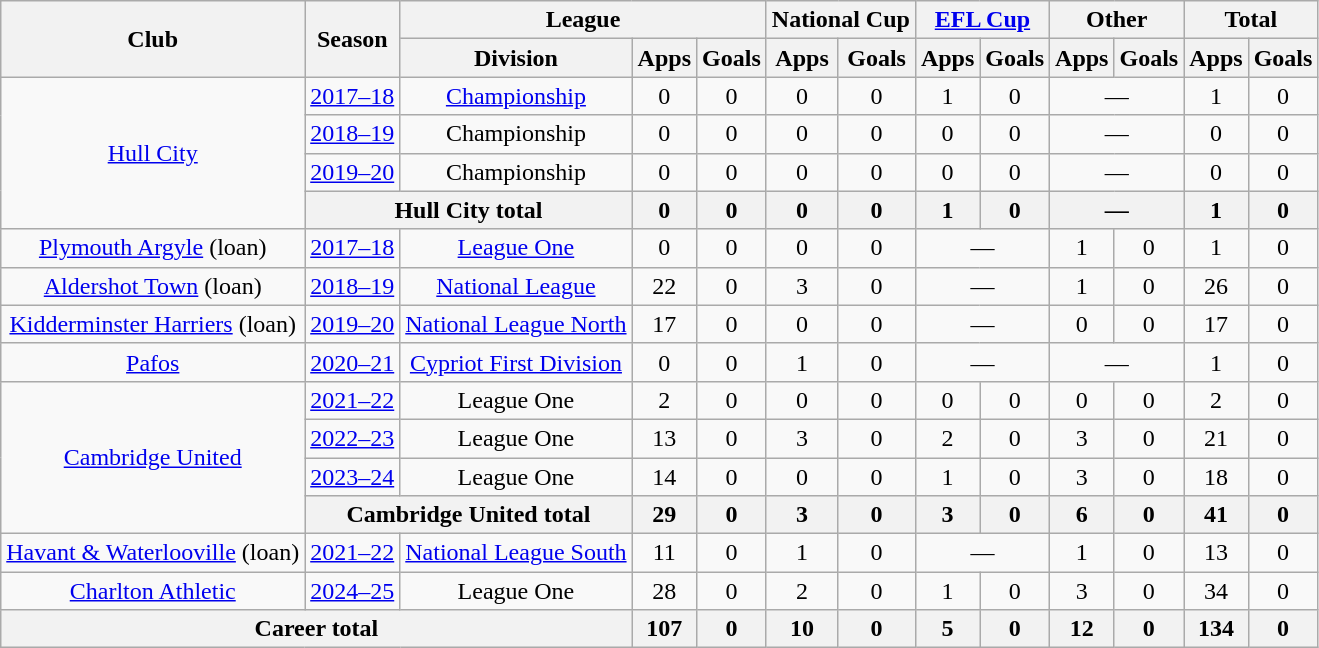<table class=wikitable style="text-align: center;">
<tr>
<th rowspan=2>Club</th>
<th rowspan=2>Season</th>
<th colspan=3>League</th>
<th colspan=2>National Cup</th>
<th colspan=2><a href='#'>EFL Cup</a></th>
<th colspan=2>Other</th>
<th colspan=2>Total</th>
</tr>
<tr>
<th>Division</th>
<th>Apps</th>
<th>Goals</th>
<th>Apps</th>
<th>Goals</th>
<th>Apps</th>
<th>Goals</th>
<th>Apps</th>
<th>Goals</th>
<th>Apps</th>
<th>Goals</th>
</tr>
<tr>
<td rowspan=4><a href='#'>Hull City</a></td>
<td><a href='#'>2017–18</a></td>
<td><a href='#'>Championship</a></td>
<td>0</td>
<td>0</td>
<td>0</td>
<td>0</td>
<td>1</td>
<td>0</td>
<td colspan=2>—</td>
<td>1</td>
<td>0</td>
</tr>
<tr>
<td><a href='#'>2018–19</a></td>
<td>Championship</td>
<td>0</td>
<td>0</td>
<td>0</td>
<td>0</td>
<td>0</td>
<td>0</td>
<td colspan=2>—</td>
<td>0</td>
<td>0</td>
</tr>
<tr>
<td><a href='#'>2019–20</a></td>
<td>Championship</td>
<td>0</td>
<td>0</td>
<td>0</td>
<td>0</td>
<td>0</td>
<td>0</td>
<td colspan=2>—</td>
<td>0</td>
<td>0</td>
</tr>
<tr>
<th colspan=2>Hull City total</th>
<th>0</th>
<th>0</th>
<th>0</th>
<th>0</th>
<th>1</th>
<th>0</th>
<th colspan=2>—</th>
<th>1</th>
<th>0</th>
</tr>
<tr>
<td><a href='#'>Plymouth Argyle</a> (loan)</td>
<td><a href='#'>2017–18</a></td>
<td><a href='#'>League One</a></td>
<td>0</td>
<td>0</td>
<td>0</td>
<td>0</td>
<td colspan=2>—</td>
<td>1</td>
<td>0</td>
<td>1</td>
<td>0</td>
</tr>
<tr>
<td><a href='#'>Aldershot Town</a> (loan)</td>
<td><a href='#'>2018–19</a></td>
<td><a href='#'>National League</a></td>
<td>22</td>
<td>0</td>
<td>3</td>
<td>0</td>
<td colspan=2>—</td>
<td>1</td>
<td>0</td>
<td>26</td>
<td>0</td>
</tr>
<tr>
<td><a href='#'>Kidderminster Harriers</a> (loan)</td>
<td><a href='#'>2019–20</a></td>
<td><a href='#'>National League North</a></td>
<td>17</td>
<td>0</td>
<td>0</td>
<td>0</td>
<td colspan=2>—</td>
<td>0</td>
<td>0</td>
<td>17</td>
<td>0</td>
</tr>
<tr>
<td><a href='#'>Pafos</a></td>
<td><a href='#'>2020–21</a></td>
<td><a href='#'>Cypriot First Division</a></td>
<td>0</td>
<td>0</td>
<td>1</td>
<td>0</td>
<td colspan=2>—</td>
<td colspan=2>—</td>
<td>1</td>
<td>0</td>
</tr>
<tr>
<td rowspan="4"><a href='#'>Cambridge United</a></td>
<td><a href='#'>2021–22</a></td>
<td>League One</td>
<td>2</td>
<td>0</td>
<td>0</td>
<td>0</td>
<td>0</td>
<td>0</td>
<td>0</td>
<td>0</td>
<td>2</td>
<td>0</td>
</tr>
<tr>
<td><a href='#'>2022–23</a></td>
<td>League One</td>
<td>13</td>
<td>0</td>
<td>3</td>
<td>0</td>
<td>2</td>
<td>0</td>
<td>3</td>
<td>0</td>
<td>21</td>
<td>0</td>
</tr>
<tr>
<td><a href='#'>2023–24</a></td>
<td>League One</td>
<td>14</td>
<td>0</td>
<td>0</td>
<td>0</td>
<td>1</td>
<td>0</td>
<td>3</td>
<td>0</td>
<td>18</td>
<td>0</td>
</tr>
<tr>
<th colspan=2>Cambridge United total</th>
<th>29</th>
<th>0</th>
<th>3</th>
<th>0</th>
<th>3</th>
<th>0</th>
<th>6</th>
<th>0</th>
<th>41</th>
<th>0</th>
</tr>
<tr>
<td><a href='#'>Havant & Waterlooville</a> (loan)</td>
<td><a href='#'>2021–22</a></td>
<td><a href='#'>National League South</a></td>
<td>11</td>
<td>0</td>
<td>1</td>
<td>0</td>
<td colspan=2>—</td>
<td>1</td>
<td>0</td>
<td>13</td>
<td>0</td>
</tr>
<tr>
<td><a href='#'>Charlton Athletic</a></td>
<td><a href='#'>2024–25</a></td>
<td>League One</td>
<td>28</td>
<td>0</td>
<td>2</td>
<td>0</td>
<td>1</td>
<td>0</td>
<td>3</td>
<td>0</td>
<td>34</td>
<td>0</td>
</tr>
<tr>
<th colspan=3>Career total</th>
<th>107</th>
<th>0</th>
<th>10</th>
<th>0</th>
<th>5</th>
<th>0</th>
<th>12</th>
<th>0</th>
<th>134</th>
<th>0</th>
</tr>
</table>
